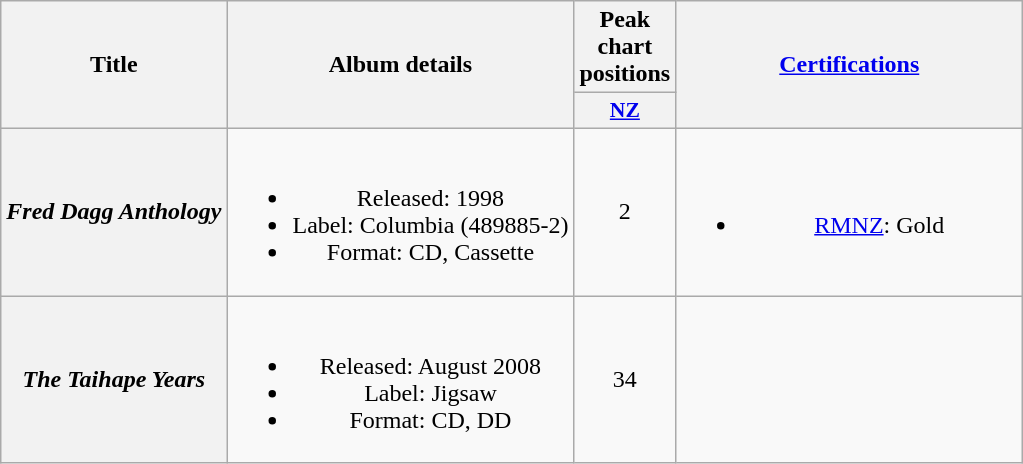<table class="wikitable plainrowheaders" style="text-align:center;" border="1">
<tr>
<th scope="col" rowspan="2">Title</th>
<th scope="col" rowspan="2">Album details</th>
<th scope="col" colspan="1">Peak chart positions</th>
<th scope="col" rowspan="2" style="width:14em;"><a href='#'>Certifications</a></th>
</tr>
<tr>
<th scope="col" style="width:3em;font-size:90%;"><a href='#'>NZ</a></th>
</tr>
<tr>
<th scope="row"><em>Fred Dagg Anthology</em></th>
<td><br><ul><li>Released: 1998</li><li>Label: Columbia (489885-2)</li><li>Format: CD, Cassette</li></ul></td>
<td>2</td>
<td><br><ul><li><a href='#'>RMNZ</a>: Gold</li></ul></td>
</tr>
<tr>
<th scope="row"><em>The Taihape Years</em></th>
<td><br><ul><li>Released: August 2008</li><li>Label: Jigsaw</li><li>Format: CD, DD</li></ul></td>
<td>34</td>
<td></td>
</tr>
</table>
